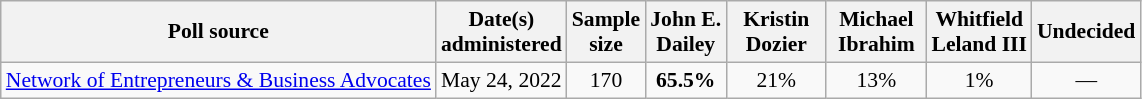<table class="wikitable" style="font-size:90%;text-align:center;">
<tr>
<th>Poll source</th>
<th>Date(s)<br>administered</th>
<th>Sample<br>size</th>
<th>John E.<br>Dailey</th>
<th style="width:60px;">Kristin<br>Dozier</th>
<th style="width:60px;">Michael<br>Ibrahim</th>
<th>Whitfield<br>Leland III</th>
<th>Undecided</th>
</tr>
<tr>
<td style="text-align:left;"><a href='#'>Network of Entrepreneurs & Business Advocates</a></td>
<td>May 24, 2022</td>
<td>170</td>
<td><strong>65.5%</strong></td>
<td>21%</td>
<td>13%</td>
<td>1%</td>
<td>—</td>
</tr>
</table>
